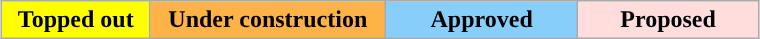<table class="wikitable" style="text-align:center; margin:auto; width:40%">
<tr>
<td style="width:40px; background:#ff0;"><strong>Topped out</strong></td>
<td style="width:40px; background:#ffb347;"><strong>Under construction</strong></td>
<td style="width:40px; background:#87cefa;"><strong>Approved</strong></td>
<td style="width:40px; background:#fdd;”"><strong>Proposed</strong></td>
</tr>
</table>
